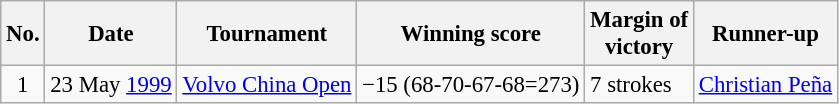<table class="wikitable" style="font-size:95%;">
<tr>
<th>No.</th>
<th>Date</th>
<th>Tournament</th>
<th>Winning score</th>
<th>Margin of<br> victory</th>
<th>Runner-up</th>
</tr>
<tr>
<td align=center>1</td>
<td align=right>23 May <a href='#'>1999</a></td>
<td><a href='#'>Volvo China Open</a></td>
<td>−15 (68-70-67-68=273)</td>
<td>7 strokes</td>
<td> <a href='#'>Christian Peña</a></td>
</tr>
</table>
